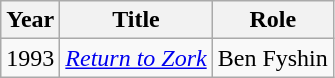<table class="wikitable sortable">
<tr>
<th>Year</th>
<th>Title</th>
<th>Role</th>
</tr>
<tr>
<td>1993</td>
<td><em><a href='#'>Return to Zork</a></em></td>
<td>Ben Fyshin</td>
</tr>
</table>
